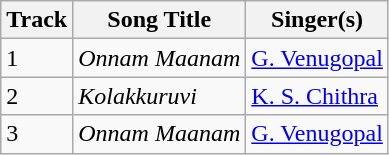<table class="wikitable">
<tr>
<th>Track</th>
<th>Song Title</th>
<th>Singer(s)</th>
</tr>
<tr>
<td>1</td>
<td><em>Onnam Maanam</em></td>
<td><a href='#'>G. Venugopal</a></td>
</tr>
<tr>
<td>2</td>
<td><em>Kolakkuruvi</em></td>
<td><a href='#'>K. S. Chithra</a></td>
</tr>
<tr>
<td>3</td>
<td><em>Onnam Maanam</em></td>
<td><a href='#'>G. Venugopal</a></td>
</tr>
</table>
